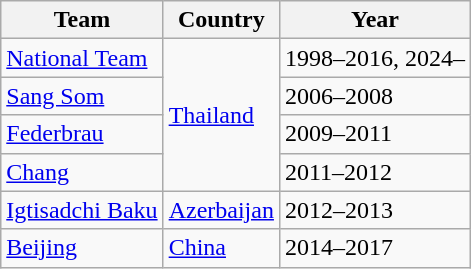<table class="wikitable">
<tr>
<th>Team</th>
<th>Country</th>
<th>Year</th>
</tr>
<tr>
<td><a href='#'>National Team</a></td>
<td rowspan = "4"> <a href='#'>Thailand</a></td>
<td>1998–2016, 2024–</td>
</tr>
<tr>
<td><a href='#'>Sang Som</a></td>
<td>2006–2008</td>
</tr>
<tr>
<td><a href='#'>Federbrau</a></td>
<td>2009–2011</td>
</tr>
<tr>
<td><a href='#'>Chang</a></td>
<td>2011–2012</td>
</tr>
<tr>
<td><a href='#'>Igtisadchi Baku</a></td>
<td> <a href='#'>Azerbaijan</a></td>
<td>2012–2013</td>
</tr>
<tr>
<td><a href='#'>Beijing</a></td>
<td> <a href='#'>China</a></td>
<td>2014–2017</td>
</tr>
</table>
